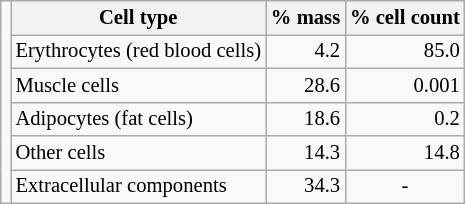<table class="wikitable floatright" style="border: 1px dashed black; font-size: 86%; ">
<tr>
<td rowspan="6"></td>
<th scope=col>Cell type</th>
<th scope=col>% mass</th>
<th scope=col>% cell count</th>
</tr>
<tr>
<td>Erythrocytes (red blood cells)</td>
<td style="text-align:right;">4.2</td>
<td style="text-align:right;">85.0</td>
</tr>
<tr>
<td>Muscle cells</td>
<td style="text-align:right;">28.6</td>
<td style="text-align:right;">0.001</td>
</tr>
<tr>
<td>Adipocytes (fat cells)</td>
<td style="text-align:right;">18.6</td>
<td style="text-align:right;">0.2</td>
</tr>
<tr>
<td>Other cells</td>
<td style="text-align:right;">14.3</td>
<td style="text-align:right;">14.8</td>
</tr>
<tr>
<td>Extracellular components</td>
<td style="text-align:right;">34.3</td>
<td style="text-align:center;">-</td>
</tr>
</table>
